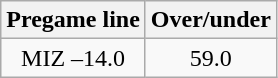<table class="wikitable">
<tr align="center">
<th style=>Pregame line</th>
<th style=>Over/under</th>
</tr>
<tr align="center">
<td>MIZ –14.0</td>
<td>59.0</td>
</tr>
</table>
